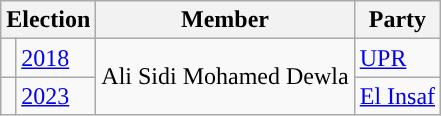<table class="wikitable">
<tr>
<th colspan="2">Election</th>
<th>Member</th>
<th>Party</th>
</tr>
<tr>
<td style="color:inherit;background:"></td>
<td><a href='#'>2018</a></td>
<td rowspan="2">Ali Sidi Mohamed Dewla</td>
<td><a href='#'>UPR</a></td>
</tr>
<tr>
<td style="color:inherit;background:"></td>
<td><a href='#'>2023</a></td>
<td><a href='#'>El Insaf</a></td>
</tr>
</table>
